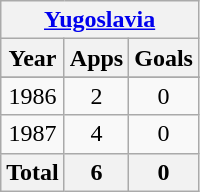<table class="wikitable" style="text-align:center">
<tr>
<th colspan=3><a href='#'>Yugoslavia</a></th>
</tr>
<tr>
<th>Year</th>
<th>Apps</th>
<th>Goals</th>
</tr>
<tr>
</tr>
<tr>
<td>1986</td>
<td>2</td>
<td>0</td>
</tr>
<tr>
<td>1987</td>
<td>4</td>
<td>0</td>
</tr>
<tr>
<th>Total</th>
<th>6</th>
<th>0</th>
</tr>
</table>
